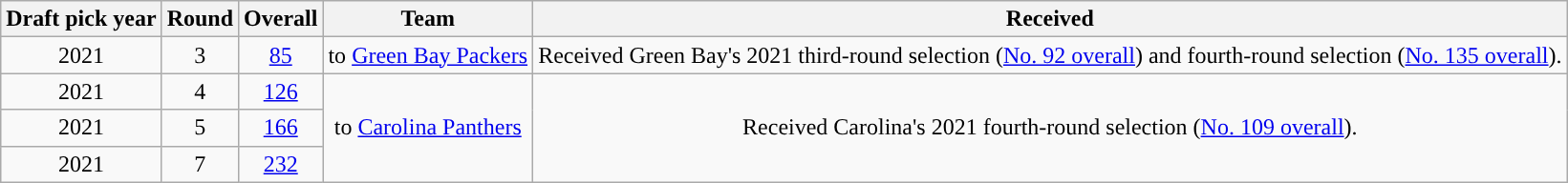<table class="wikitable" style="text-align:center">
<tr>
<th>Draft pick year</th>
<th>Round</th>
<th>Overall</th>
<th>Team</th>
<th>Received</th>
</tr>
<tr>
<td>2021</td>
<td>3</td>
<td><a href='#'>85</a></td>
<td>to <a href='#'>Green Bay Packers</a></td>
<td>Received Green Bay's 2021 third-round selection (<a href='#'>No. 92 overall</a>) and fourth-round selection (<a href='#'>No. 135 overall</a>).</td>
</tr>
<tr>
<td>2021</td>
<td>4</td>
<td><a href='#'>126</a></td>
<td rowspan="3">to <a href='#'>Carolina Panthers</a></td>
<td rowspan="3">Received Carolina's 2021 fourth-round selection (<a href='#'>No. 109 overall</a>).</td>
</tr>
<tr>
<td>2021</td>
<td>5</td>
<td><a href='#'>166</a></td>
</tr>
<tr>
<td>2021</td>
<td>7</td>
<td><a href='#'>232</a></td>
</tr>
</table>
